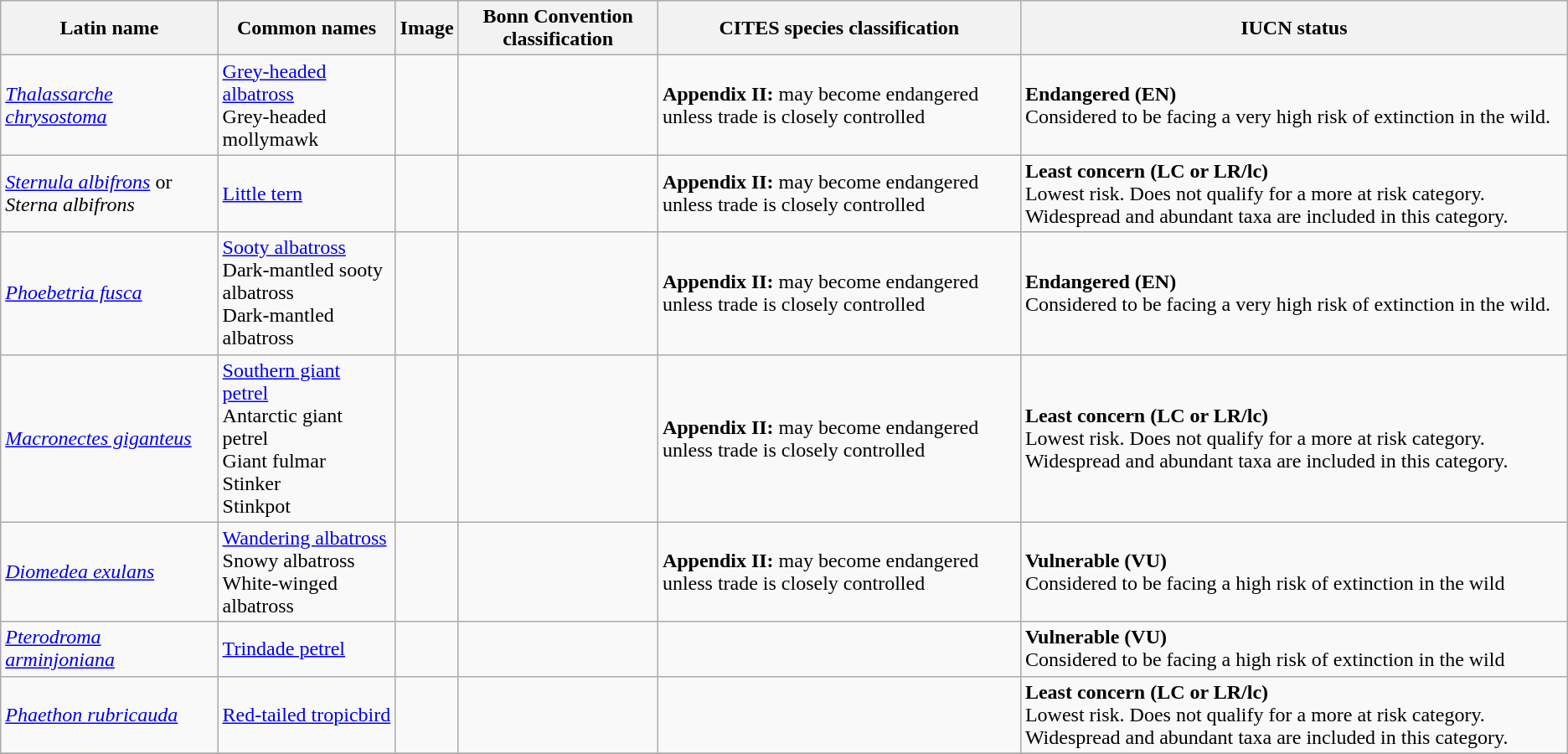<table class="wikitable">
<tr>
<th scope=col>Latin name</th>
<th scope=col>Common names</th>
<th scope=col>Image</th>
<th scope=col>Bonn Convention classification</th>
<th scope=col>CITES species classification</th>
<th scope=col>IUCN status</th>
</tr>
<tr>
<td scope="row"><em><a href='#'>Thalassarche chrysostoma</a></em></td>
<td><a href='#'>Grey-headed albatross</a><br>Grey-headed mollymawk</td>
<td></td>
<td></td>
<td><strong>Appendix II:</strong> may become endangered unless trade is closely controlled</td>
<td> <strong>Endangered (EN)</strong><br>Considered to be facing a very high risk of extinction in the wild.</td>
</tr>
<tr>
<td scope="row"><em><a href='#'>Sternula albifrons</a></em> or <em>Sterna albifrons</em></td>
<td><a href='#'>Little tern</a></td>
<td></td>
<td></td>
<td><strong>Appendix II:</strong> may become endangered unless trade is closely controlled</td>
<td> <strong>Least concern (LC or LR/lc)</strong><br>Lowest risk. Does not qualify for a more at risk category. Widespread and abundant taxa are included in this category.</td>
</tr>
<tr>
<td scope="row"><em><a href='#'>Phoebetria fusca</a></em></td>
<td><a href='#'>Sooty albatross</a><br>Dark-mantled sooty albatross<br>Dark-mantled albatross</td>
<td></td>
<td></td>
<td><strong>Appendix II:</strong> may become endangered unless trade is closely controlled</td>
<td> <strong>Endangered (EN)</strong><br>Considered to be facing a very high risk of extinction in the wild.</td>
</tr>
<tr>
<td scope="row"><em><a href='#'>Macronectes giganteus</a></em></td>
<td><a href='#'>Southern giant petrel</a><br>Antarctic giant petrel<br>Giant fulmar<br>Stinker<br>Stinkpot</td>
<td></td>
<td></td>
<td><strong>Appendix II:</strong> may become endangered unless trade is closely controlled</td>
<td> <strong>Least concern (LC or LR/lc)</strong><br>Lowest risk. Does not qualify for a more at risk category. Widespread and abundant taxa are included in this category.</td>
</tr>
<tr>
<td scope="row"><em><a href='#'>Diomedea exulans</a></em></td>
<td><a href='#'>Wandering albatross</a><br>Snowy albatross<br>White-winged albatross</td>
<td></td>
<td></td>
<td><strong>Appendix II:</strong> may become endangered unless trade is closely controlled</td>
<td> <strong>Vulnerable (VU)</strong><br>Considered to be facing a high risk of extinction in the wild</td>
</tr>
<tr>
<td scope="row"><em><a href='#'>Pterodroma arminjoniana</a></em></td>
<td><a href='#'>Trindade petrel</a></td>
<td></td>
<td></td>
<td></td>
<td> <strong>Vulnerable (VU)</strong><br>Considered to be facing a high risk of extinction in the wild</td>
</tr>
<tr>
<td scope="row"><em><a href='#'>Phaethon rubricauda</a></em></td>
<td><a href='#'>Red-tailed tropicbird</a></td>
<td></td>
<td></td>
<td></td>
<td> <strong>Least concern (LC or LR/lc)</strong><br>Lowest risk. Does not qualify for a more at risk category. Widespread and abundant taxa are included in this category.</td>
</tr>
<tr>
</tr>
</table>
